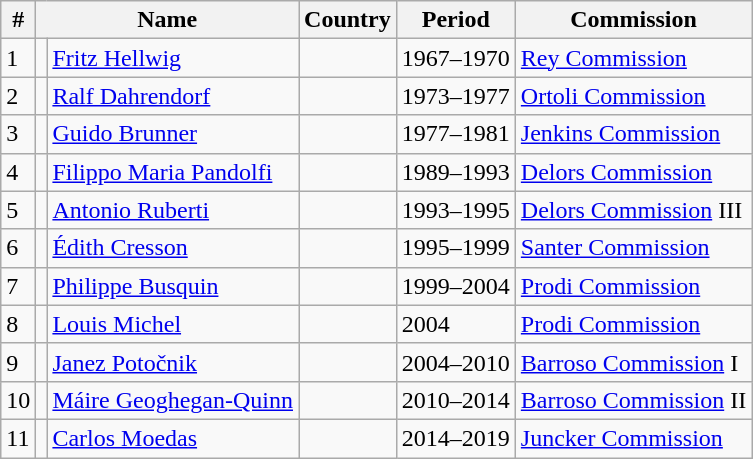<table class="wikitable">
<tr>
<th>#</th>
<th colspan=2>Name</th>
<th>Country</th>
<th>Period</th>
<th>Commission</th>
</tr>
<tr>
<td>1</td>
<td></td>
<td><a href='#'>Fritz Hellwig</a></td>
<td></td>
<td>1967–1970</td>
<td><a href='#'>Rey Commission</a></td>
</tr>
<tr>
<td>2</td>
<td></td>
<td><a href='#'>Ralf Dahrendorf</a></td>
<td></td>
<td>1973–1977</td>
<td><a href='#'>Ortoli Commission</a></td>
</tr>
<tr>
<td>3</td>
<td></td>
<td><a href='#'>Guido Brunner</a></td>
<td></td>
<td>1977–1981</td>
<td><a href='#'>Jenkins Commission</a></td>
</tr>
<tr>
<td>4</td>
<td></td>
<td><a href='#'>Filippo Maria Pandolfi</a></td>
<td></td>
<td>1989–1993</td>
<td><a href='#'>Delors Commission</a></td>
</tr>
<tr>
<td>5</td>
<td></td>
<td><a href='#'>Antonio Ruberti</a></td>
<td></td>
<td>1993–1995</td>
<td><a href='#'>Delors Commission</a> III</td>
</tr>
<tr>
<td>6</td>
<td></td>
<td><a href='#'>Édith Cresson</a></td>
<td></td>
<td>1995–1999</td>
<td><a href='#'>Santer Commission</a></td>
</tr>
<tr>
<td>7</td>
<td></td>
<td><a href='#'>Philippe Busquin</a></td>
<td></td>
<td>1999–2004</td>
<td><a href='#'>Prodi Commission</a></td>
</tr>
<tr>
<td>8</td>
<td></td>
<td><a href='#'>Louis Michel</a></td>
<td></td>
<td>2004</td>
<td><a href='#'>Prodi Commission</a></td>
</tr>
<tr>
<td>9</td>
<td></td>
<td><a href='#'>Janez Potočnik</a></td>
<td></td>
<td>2004–2010</td>
<td><a href='#'>Barroso Commission</a> I</td>
</tr>
<tr>
<td>10</td>
<td></td>
<td><a href='#'>Máire Geoghegan-Quinn</a></td>
<td></td>
<td>2010–2014</td>
<td><a href='#'>Barroso Commission</a> II</td>
</tr>
<tr>
<td>11</td>
<td></td>
<td><a href='#'>Carlos Moedas</a></td>
<td></td>
<td>2014–2019</td>
<td><a href='#'>Juncker Commission</a></td>
</tr>
</table>
